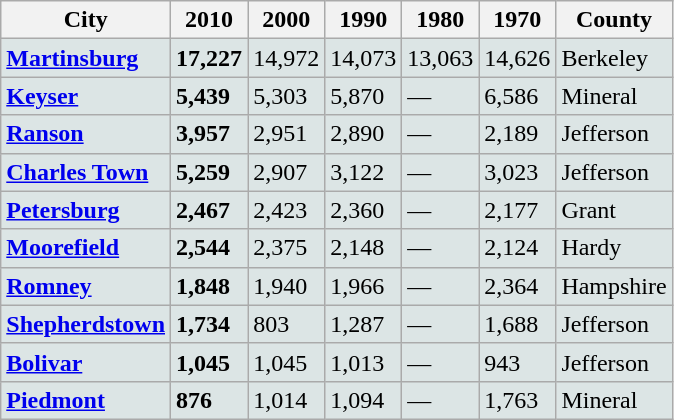<table class = "wikitable">
<tr>
<th>City</th>
<th>2010</th>
<th>2000</th>
<th>1990</th>
<th>1980</th>
<th>1970</th>
<th>County</th>
</tr>
<tr align="cemter"  style="vertical-align:top; background:#dce5e5;">
<td style="text-align:left;"><strong><a href='#'>Martinsburg</a></strong></td>
<td style="text-align:left;"><strong>17,227</strong></td>
<td style="text-align:left;">14,972</td>
<td style="text-align:left;">14,073</td>
<td style="text-align:left;">13,063</td>
<td style="text-align:left;">14,626</td>
<td style="text-align:left;">Berkeley</td>
</tr>
<tr align="cemter"  style="vertical-align:top; background:#dce5e5;">
<td style="text-align:left;"><strong><a href='#'>Keyser</a></strong></td>
<td style="text-align:left;"><strong>5,439</strong></td>
<td style="text-align:left;">5,303</td>
<td style="text-align:left;">5,870</td>
<td style="text-align:left;">—</td>
<td style="text-align:left;">6,586</td>
<td style="text-align:left;">Mineral</td>
</tr>
<tr align="cemter"  style="vertical-align:top; background:#dce5e5;">
<td style="text-align:left;"><strong><a href='#'>Ranson</a></strong></td>
<td style="text-align:left;"><strong>3,957</strong></td>
<td style="text-align:left;">2,951</td>
<td style="text-align:left;">2,890</td>
<td style="text-align:left;">—</td>
<td style="text-align:left;">2,189</td>
<td style="text-align:left;">Jefferson</td>
</tr>
<tr align="cemter"  style="vertical-align:top; background:#dce5e5;">
<td style="text-align:left;"><strong><a href='#'>Charles Town</a></strong></td>
<td style="text-align:left;"><strong>5,259</strong></td>
<td style="text-align:left;">2,907</td>
<td style="text-align:left;">3,122</td>
<td style="text-align:left;">—</td>
<td style="text-align:left;">3,023</td>
<td style="text-align:left;">Jefferson</td>
</tr>
<tr align="cemter"  style="vertical-align:top; background:#dce5e5;">
<td style="text-align:left;"><strong><a href='#'>Petersburg</a></strong></td>
<td style="text-align:left;"><strong>2,467</strong></td>
<td style="text-align:left;">2,423</td>
<td style="text-align:left;">2,360</td>
<td style="text-align:left;">—</td>
<td style="text-align:left;">2,177</td>
<td style="text-align:left;">Grant</td>
</tr>
<tr align="cemter"  style="vertical-align:top; background:#dce5e5;">
<td style="text-align:left;"><strong><a href='#'>Moorefield</a></strong></td>
<td style="text-align:left;"><strong>2,544</strong></td>
<td style="text-align:left;">2,375</td>
<td style="text-align:left;">2,148</td>
<td style="text-align:left;">—</td>
<td style="text-align:left;">2,124</td>
<td style="text-align:left;">Hardy</td>
</tr>
<tr align="cemter"  style="vertical-align:top; background:#dce5e5;">
<td style="text-align:left;"><strong><a href='#'>Romney</a></strong></td>
<td style="text-align:left;"><strong>1,848</strong></td>
<td style="text-align:left;">1,940</td>
<td style="text-align:left;">1,966</td>
<td style="text-align:left;">—</td>
<td style="text-align:left;">2,364</td>
<td style="text-align:left;">Hampshire</td>
</tr>
<tr align="cemter"  style="vertical-align:top; background:#dce5e5;">
<td style="text-align:left;"><strong><a href='#'>Shepherdstown</a></strong></td>
<td style="text-align:left;"><strong>1,734</strong></td>
<td style="text-align:left;">803</td>
<td style="text-align:left;">1,287</td>
<td style="text-align:left;">—</td>
<td style="text-align:left;">1,688</td>
<td style="text-align:left;">Jefferson</td>
</tr>
<tr align="cemter"  style="vertical-align:top; background:#dce5e5;">
<td style="text-align:left;"><strong><a href='#'>Bolivar</a></strong></td>
<td style="text-align:left;"><strong>1,045</strong></td>
<td style="text-align:left;">1,045</td>
<td style="text-align:left;">1,013</td>
<td style="text-align:left;">—</td>
<td style="text-align:left;">943</td>
<td style="text-align:left;">Jefferson</td>
</tr>
<tr align="cemter"  style="vertical-align:top; background:#dce5e5;">
<td style="text-align:left;"><strong><a href='#'>Piedmont</a></strong></td>
<td style="text-align:left;"><strong>876</strong></td>
<td style="text-align:left;">1,014</td>
<td style="text-align:left;">1,094</td>
<td style="text-align:left;">—</td>
<td style="text-align:left;">1,763</td>
<td style="text-align:left;">Mineral</td>
</tr>
</table>
